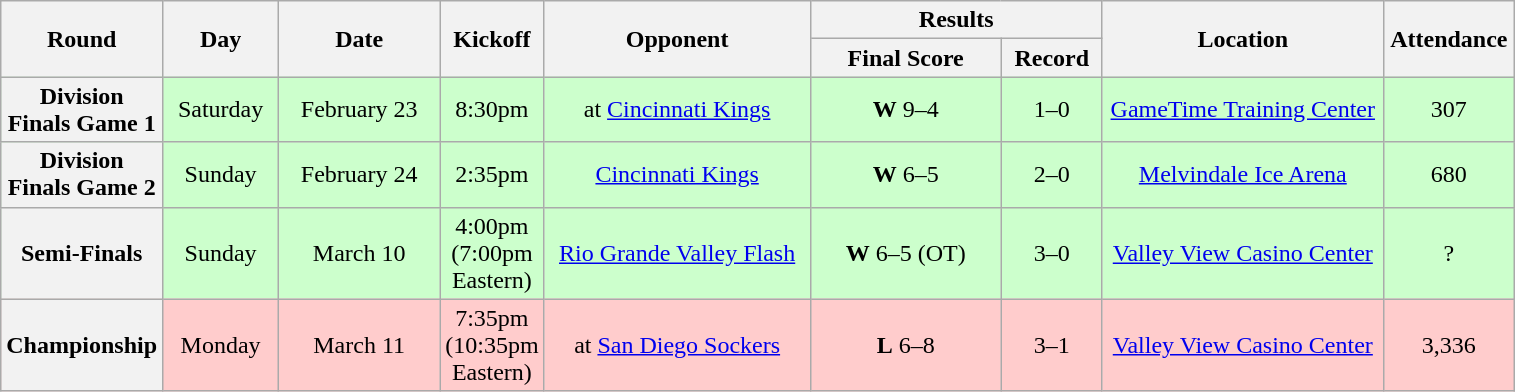<table class="wikitable">
<tr>
<th rowspan="2" width="100">Round</th>
<th rowspan="2" width="70">Day</th>
<th rowspan="2" width="100">Date</th>
<th rowspan="2" width="60">Kickoff</th>
<th rowspan="2" width="170">Opponent</th>
<th colspan="2" width="180">Results</th>
<th rowspan="2" width="180">Location</th>
<th rowspan="2" width="80">Attendance</th>
</tr>
<tr>
<th width="120">Final Score</th>
<th width="60">Record</th>
</tr>
<tr align="center" bgcolor="#CCFFCC">
<th>Division Finals Game 1</th>
<td>Saturday</td>
<td>February 23</td>
<td>8:30pm</td>
<td>at <a href='#'>Cincinnati Kings</a></td>
<td><strong>W</strong> 9–4</td>
<td>1–0</td>
<td><a href='#'>GameTime Training Center</a></td>
<td>307</td>
</tr>
<tr align="center" bgcolor="#CCFFCC">
<th>Division Finals Game 2</th>
<td>Sunday</td>
<td>February 24</td>
<td>2:35pm</td>
<td><a href='#'>Cincinnati Kings</a></td>
<td><strong>W</strong> 6–5</td>
<td>2–0</td>
<td><a href='#'>Melvindale Ice Arena</a></td>
<td>680</td>
</tr>
<tr align="center" bgcolor="#CCFFCC">
<th>Semi-Finals</th>
<td>Sunday</td>
<td>March 10</td>
<td>4:00pm<br>(7:00pm Eastern)</td>
<td><a href='#'>Rio Grande Valley Flash</a></td>
<td><strong>W</strong> 6–5 (OT)</td>
<td>3–0</td>
<td><a href='#'>Valley View Casino Center</a></td>
<td>?</td>
</tr>
<tr align="center" bgcolor="#FFCCCC">
<th>Championship</th>
<td>Monday</td>
<td>March 11</td>
<td>7:35pm<br>(10:35pm Eastern)</td>
<td>at <a href='#'>San Diego Sockers</a></td>
<td><strong>L</strong> 6–8</td>
<td>3–1</td>
<td><a href='#'>Valley View Casino Center</a></td>
<td>3,336</td>
</tr>
</table>
